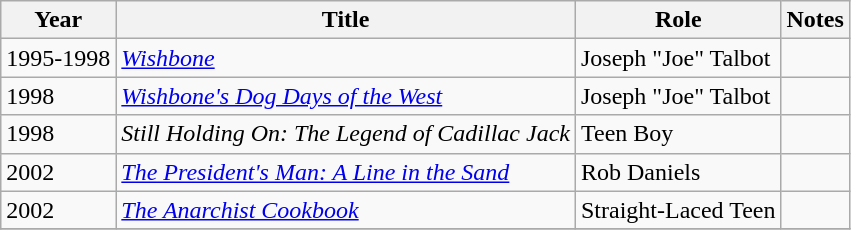<table class="wikitable sortable">
<tr>
<th>Year</th>
<th>Title</th>
<th>Role</th>
<th>Notes</th>
</tr>
<tr>
<td>1995-1998</td>
<td><em><a href='#'>Wishbone</a></em></td>
<td>Joseph "Joe" Talbot</td>
<td></td>
</tr>
<tr>
<td>1998</td>
<td><em><a href='#'>Wishbone's Dog Days of the West</a></em></td>
<td>Joseph "Joe" Talbot</td>
<td></td>
</tr>
<tr>
<td>1998</td>
<td><em>Still Holding On: The Legend of Cadillac Jack</em></td>
<td>Teen Boy</td>
<td></td>
</tr>
<tr>
<td>2002</td>
<td><em><a href='#'>The President's Man: A Line in the Sand</a></em></td>
<td>Rob Daniels</td>
<td></td>
</tr>
<tr>
<td>2002</td>
<td><em><a href='#'>The Anarchist Cookbook</a></em></td>
<td>Straight-Laced Teen</td>
<td></td>
</tr>
<tr>
</tr>
</table>
